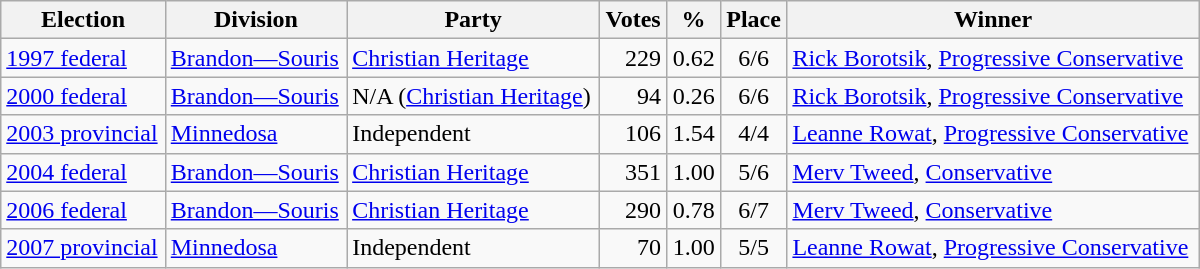<table class="wikitable" width="800">
<tr>
<th align="left">Election</th>
<th align="left">Division</th>
<th align="left">Party</th>
<th align="right">Votes</th>
<th align="right">%</th>
<th align="center">Place</th>
<th align="center">Winner</th>
</tr>
<tr>
<td align="left"><a href='#'>1997 federal</a></td>
<td align="left"><a href='#'>Brandon—Souris</a></td>
<td align="left"><a href='#'>Christian Heritage</a></td>
<td align="right">229</td>
<td align="right">0.62</td>
<td align="center">6/6</td>
<td align="left"><a href='#'>Rick Borotsik</a>, <a href='#'>Progressive Conservative</a></td>
</tr>
<tr>
<td align="left"><a href='#'>2000 federal</a></td>
<td align="left"><a href='#'>Brandon—Souris</a></td>
<td align="left">N/A (<a href='#'>Christian Heritage</a>)</td>
<td align="right">94</td>
<td align="right">0.26</td>
<td align="center">6/6</td>
<td align="left"><a href='#'>Rick Borotsik</a>, <a href='#'>Progressive Conservative</a></td>
</tr>
<tr>
<td align="left"><a href='#'>2003 provincial</a></td>
<td align="left"><a href='#'>Minnedosa</a></td>
<td align="left">Independent</td>
<td align="right">106</td>
<td align="right">1.54</td>
<td align="center">4/4</td>
<td align="left"><a href='#'>Leanne Rowat</a>, <a href='#'>Progressive Conservative</a></td>
</tr>
<tr>
<td align="left"><a href='#'>2004 federal</a></td>
<td align="left"><a href='#'>Brandon—Souris</a></td>
<td align="left"><a href='#'>Christian Heritage</a></td>
<td align="right">351</td>
<td align="right">1.00</td>
<td align="center">5/6</td>
<td align="left"><a href='#'>Merv Tweed</a>, <a href='#'>Conservative</a></td>
</tr>
<tr>
<td align="left"><a href='#'>2006 federal</a></td>
<td align="left"><a href='#'>Brandon—Souris</a></td>
<td align="left"><a href='#'>Christian Heritage</a></td>
<td align="right">290</td>
<td align="right">0.78</td>
<td align="center">6/7</td>
<td align="left"><a href='#'>Merv Tweed</a>, <a href='#'>Conservative</a></td>
</tr>
<tr>
<td align="left"><a href='#'>2007 provincial</a></td>
<td align="left"><a href='#'>Minnedosa</a></td>
<td align="left">Independent</td>
<td align="right">70</td>
<td align="right">1.00</td>
<td align="center">5/5</td>
<td align="left"><a href='#'>Leanne Rowat</a>, <a href='#'>Progressive Conservative</a></td>
</tr>
</table>
